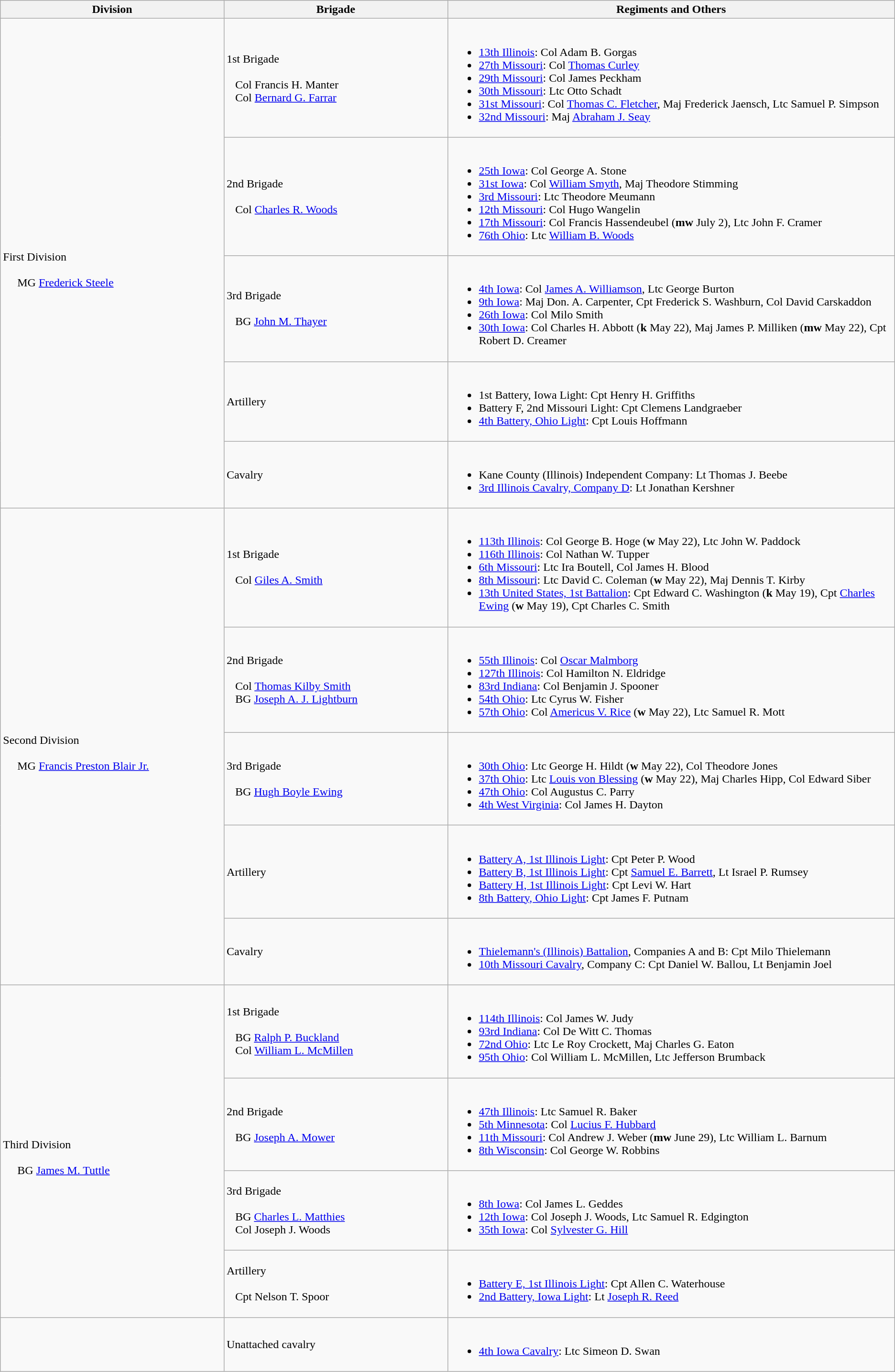<table class="wikitable">
<tr>
<th width=25%>Division</th>
<th width=25%>Brigade</th>
<th>Regiments and Others</th>
</tr>
<tr>
<td rowspan=5><br>First Division<br><br>    
MG <a href='#'>Frederick Steele</a></td>
<td>1st Brigade<br><br>  
Col Francis H. Manter
<br>  
Col <a href='#'>Bernard G. Farrar</a></td>
<td><br><ul><li><a href='#'>13th Illinois</a>: Col Adam B. Gorgas</li><li><a href='#'>27th Missouri</a>: Col <a href='#'>Thomas Curley</a></li><li><a href='#'>29th Missouri</a>: Col James Peckham</li><li><a href='#'>30th Missouri</a>: Ltc Otto Schadt</li><li><a href='#'>31st Missouri</a>: Col <a href='#'>Thomas C. Fletcher</a>, Maj Frederick Jaensch, Ltc Samuel P. Simpson</li><li><a href='#'>32nd Missouri</a>: Maj <a href='#'>Abraham J. Seay</a></li></ul></td>
</tr>
<tr>
<td>2nd Brigade<br><br>  
Col <a href='#'>Charles R. Woods</a></td>
<td><br><ul><li><a href='#'>25th Iowa</a>: Col George A. Stone</li><li><a href='#'>31st Iowa</a>: Col <a href='#'>William Smyth</a>, Maj Theodore Stimming</li><li><a href='#'>3rd Missouri</a>: Ltc Theodore Meumann</li><li><a href='#'>12th Missouri</a>: Col Hugo Wangelin</li><li><a href='#'>17th Missouri</a>: Col Francis Hassendeubel (<strong>mw</strong> July 2), Ltc John F. Cramer</li><li><a href='#'>76th Ohio</a>: Ltc <a href='#'>William B. Woods</a></li></ul></td>
</tr>
<tr>
<td>3rd Brigade<br><br>  
BG <a href='#'>John M. Thayer</a></td>
<td><br><ul><li><a href='#'>4th Iowa</a>: Col <a href='#'>James A. Williamson</a>, Ltc George Burton</li><li><a href='#'>9th Iowa</a>: Maj Don. A. Carpenter, Cpt Frederick S. Washburn, Col David Carskaddon</li><li><a href='#'>26th Iowa</a>: Col Milo Smith</li><li><a href='#'>30th Iowa</a>: Col Charles H. Abbott (<strong>k</strong> May 22), Maj James P. Milliken (<strong>mw</strong> May 22), Cpt Robert D. Creamer</li></ul></td>
</tr>
<tr>
<td>Artillery</td>
<td><br><ul><li>1st Battery, Iowa Light: Cpt Henry H. Griffiths</li><li>Battery F, 2nd Missouri Light: Cpt Clemens Landgraeber</li><li><a href='#'>4th Battery, Ohio Light</a>: Cpt Louis Hoffmann</li></ul></td>
</tr>
<tr>
<td>Cavalry</td>
<td><br><ul><li>Kane County (Illinois) Independent Company: Lt Thomas J. Beebe</li><li><a href='#'>3rd Illinois Cavalry, Company D</a>: Lt Jonathan Kershner</li></ul></td>
</tr>
<tr>
<td rowspan=5><br>Second Division<br><br>    
MG <a href='#'>Francis Preston Blair Jr.</a></td>
<td>1st Brigade<br><br>  
Col <a href='#'>Giles A. Smith</a></td>
<td><br><ul><li><a href='#'>113th Illinois</a>: Col George B. Hoge (<strong>w</strong> May 22), Ltc John W. Paddock</li><li><a href='#'>116th Illinois</a>: Col Nathan W. Tupper</li><li><a href='#'>6th Missouri</a>: Ltc Ira Boutell, Col James H. Blood</li><li><a href='#'>8th Missouri</a>: Ltc David C. Coleman (<strong>w</strong> May 22), Maj Dennis T. Kirby</li><li><a href='#'>13th United States, 1st Battalion</a>: Cpt Edward C. Washington (<strong>k</strong> May 19), Cpt <a href='#'>Charles Ewing</a> (<strong>w</strong> May 19), Cpt Charles C. Smith</li></ul></td>
</tr>
<tr>
<td>2nd Brigade<br><br>  
Col <a href='#'>Thomas Kilby Smith</a>
<br>  
BG <a href='#'>Joseph A. J. Lightburn</a></td>
<td><br><ul><li><a href='#'>55th Illinois</a>: Col <a href='#'>Oscar Malmborg</a></li><li><a href='#'>127th Illinois</a>: Col Hamilton N. Eldridge</li><li><a href='#'>83rd Indiana</a>: Col Benjamin J. Spooner</li><li><a href='#'>54th Ohio</a>: Ltc Cyrus W. Fisher</li><li><a href='#'>57th Ohio</a>: Col <a href='#'>Americus V. Rice</a> (<strong>w</strong> May 22), Ltc Samuel R. Mott</li></ul></td>
</tr>
<tr>
<td>3rd Brigade<br><br>  
BG <a href='#'>Hugh Boyle Ewing</a></td>
<td><br><ul><li><a href='#'>30th Ohio</a>: Ltc George H. Hildt (<strong>w</strong> May 22), Col Theodore Jones</li><li><a href='#'>37th Ohio</a>: Ltc <a href='#'>Louis von Blessing</a> (<strong>w</strong> May 22), Maj Charles Hipp, Col Edward Siber</li><li><a href='#'>47th Ohio</a>: Col Augustus C. Parry</li><li><a href='#'>4th West Virginia</a>: Col James H. Dayton</li></ul></td>
</tr>
<tr>
<td>Artillery</td>
<td><br><ul><li><a href='#'>Battery A, 1st Illinois Light</a>: Cpt Peter P. Wood</li><li><a href='#'>Battery B, 1st Illinois Light</a>: Cpt <a href='#'>Samuel E. Barrett</a>, Lt Israel P. Rumsey</li><li><a href='#'>Battery H, 1st Illinois Light</a>: Cpt Levi W. Hart</li><li><a href='#'>8th Battery, Ohio Light</a>: Cpt James F. Putnam</li></ul></td>
</tr>
<tr>
<td>Cavalry</td>
<td><br><ul><li><a href='#'>Thielemann's (Illinois) Battalion</a>, Companies A and B: Cpt Milo Thielemann</li><li><a href='#'>10th Missouri Cavalry</a>, Company C: Cpt Daniel W. Ballou, Lt Benjamin Joel</li></ul></td>
</tr>
<tr>
<td rowspan=4><br>Third Division<br><br>    
BG <a href='#'>James M. Tuttle</a></td>
<td>1st Brigade<br><br>  
BG <a href='#'>Ralph P. Buckland</a>
<br>  
Col <a href='#'>William L. McMillen</a></td>
<td><br><ul><li><a href='#'>114th Illinois</a>: Col James W. Judy</li><li><a href='#'>93rd Indiana</a>: Col De Witt C. Thomas</li><li><a href='#'>72nd Ohio</a>: Ltc Le Roy Crockett, Maj Charles G. Eaton</li><li><a href='#'>95th Ohio</a>: Col William L. McMillen, Ltc Jefferson Brumback</li></ul></td>
</tr>
<tr>
<td>2nd Brigade<br><br>  
BG <a href='#'>Joseph A. Mower</a></td>
<td><br><ul><li><a href='#'>47th Illinois</a>: Ltc Samuel R. Baker</li><li><a href='#'>5th Minnesota</a>: Col <a href='#'>Lucius F. Hubbard</a></li><li><a href='#'>11th Missouri</a>: Col Andrew J. Weber (<strong>mw</strong> June 29), Ltc William L. Barnum</li><li><a href='#'>8th Wisconsin</a>: Col George W. Robbins</li></ul></td>
</tr>
<tr>
<td>3rd Brigade<br><br>  
BG <a href='#'>Charles L. Matthies</a>
<br>  
Col Joseph J. Woods</td>
<td><br><ul><li><a href='#'>8th Iowa</a>: Col James L. Geddes</li><li><a href='#'>12th Iowa</a>: Col Joseph J. Woods, Ltc Samuel R. Edgington</li><li><a href='#'>35th Iowa</a>: Col <a href='#'>Sylvester G. Hill</a></li></ul></td>
</tr>
<tr>
<td>Artillery<br><br>  
Cpt Nelson T. Spoor</td>
<td><br><ul><li><a href='#'>Battery E, 1st Illinois Light</a>: Cpt Allen C. Waterhouse</li><li><a href='#'>2nd Battery, Iowa Light</a>: Lt <a href='#'>Joseph R. Reed</a></li></ul></td>
</tr>
<tr>
<td></td>
<td>Unattached cavalry</td>
<td><br><ul><li><a href='#'>4th Iowa Cavalry</a>: Ltc Simeon D. Swan</li></ul></td>
</tr>
</table>
